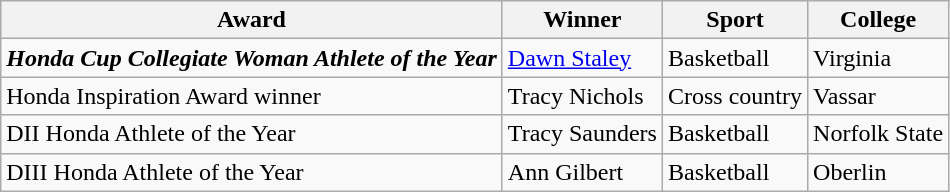<table class="wikitable">
<tr>
<th>Award</th>
<th>Winner</th>
<th>Sport</th>
<th>College</th>
</tr>
<tr>
<td><strong><em>Honda Cup<strong> Collegiate Woman Athlete of the Year<em></td>
<td><a href='#'>Dawn Staley</a></td>
<td>Basketball</td>
<td>Virginia</td>
</tr>
<tr>
<td></em>Honda Inspiration Award winner<em></td>
<td>Tracy Nichols</td>
<td>Cross country</td>
<td>Vassar</td>
</tr>
<tr>
<td></em>DII Honda Athlete of the Year<em></td>
<td>Tracy Saunders</td>
<td>Basketball</td>
<td>Norfolk State</td>
</tr>
<tr>
<td></em>DIII Honda Athlete of the Year<em></td>
<td>Ann Gilbert</td>
<td>Basketball</td>
<td>Oberlin</td>
</tr>
</table>
